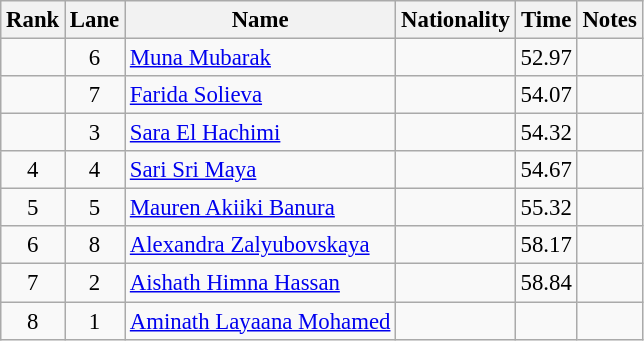<table class="wikitable sortable" style="text-align:center;font-size:95%">
<tr>
<th>Rank</th>
<th>Lane</th>
<th>Name</th>
<th>Nationality</th>
<th>Time</th>
<th>Notes</th>
</tr>
<tr>
<td></td>
<td>6</td>
<td align=left><a href='#'>Muna Mubarak</a></td>
<td align=left></td>
<td>52.97</td>
<td></td>
</tr>
<tr>
<td></td>
<td>7</td>
<td align=left><a href='#'>Farida Solieva</a></td>
<td align=left></td>
<td>54.07</td>
<td></td>
</tr>
<tr>
<td></td>
<td>3</td>
<td align=left><a href='#'>Sara El Hachimi</a></td>
<td align=left></td>
<td>54.32</td>
<td></td>
</tr>
<tr>
<td>4</td>
<td>4</td>
<td align=left><a href='#'>Sari Sri Maya</a></td>
<td align=left></td>
<td>54.67</td>
<td></td>
</tr>
<tr>
<td>5</td>
<td>5</td>
<td align=left><a href='#'>Mauren Akiiki Banura</a></td>
<td align=left></td>
<td>55.32</td>
<td></td>
</tr>
<tr>
<td>6</td>
<td>8</td>
<td align=left><a href='#'>Alexandra Zalyubovskaya</a></td>
<td align=left></td>
<td>58.17</td>
<td></td>
</tr>
<tr>
<td>7</td>
<td>2</td>
<td align=left><a href='#'>Aishath Himna Hassan</a></td>
<td align=left></td>
<td>58.84</td>
<td></td>
</tr>
<tr>
<td>8</td>
<td>1</td>
<td align=left><a href='#'>Aminath Layaana Mohamed</a></td>
<td align=left></td>
<td></td>
<td></td>
</tr>
</table>
